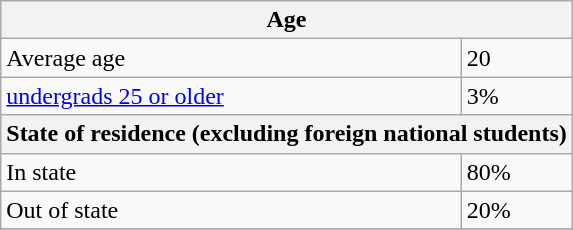<table class="wikitable floatright sortable collapsible">
<tr>
<th colspan="4" data-sort-type="number">Age  </th>
</tr>
<tr>
<td>Average age</td>
<td>20</td>
</tr>
<tr>
<td><a href='#'>undergrads 25 or older</a></td>
<td>3%</td>
</tr>
<tr>
<th colspan="4" data-sort-type="number">State of residence (excluding foreign national students)</th>
</tr>
<tr>
<td>In state</td>
<td>80%</td>
</tr>
<tr>
<td>Out of state</td>
<td>20%</td>
</tr>
<tr>
</tr>
</table>
